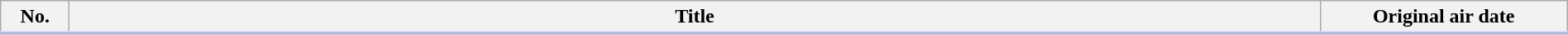<table class="wikitable" style="width:100%; margin:auto; background:#FFF;">
<tr style="border-bottom: 3px solid #CCF;">
<th style="width:3em;">No.</th>
<th>Title</th>
<th style="width:12em;">Original air date</th>
</tr>
<tr>
</tr>
</table>
